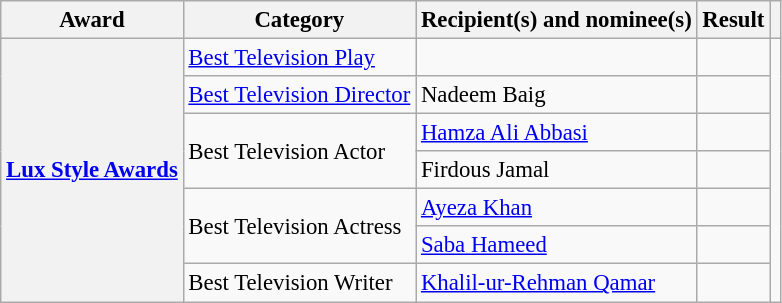<table class="wikitable plainrowheaders sortable" style="font-size: 95%;">
<tr>
<th scope="col">Award</th>
<th scope="col">Category</th>
<th scope="col">Recipient(s) and nominee(s)</th>
<th scope="col">Result</th>
<th scope="col" class="unsortable"></th>
</tr>
<tr>
<th scope="row" rowspan="8"><a href='#'>Lux Style Awards</a></th>
<td><a href='#'>Best Television Play</a></td>
<td></td>
<td></td>
<td style="text-align:center;"  rowspan="8"></td>
</tr>
<tr>
<td><a href='#'>Best Television Director</a></td>
<td>Nadeem Baig</td>
<td></td>
</tr>
<tr>
<td rowspan="2">Best Television Actor</td>
<td><a href='#'>Hamza Ali Abbasi</a></td>
<td></td>
</tr>
<tr>
<td>Firdous Jamal</td>
<td></td>
</tr>
<tr>
<td rowspan="2">Best Television Actress</td>
<td><a href='#'>Ayeza Khan</a></td>
<td></td>
</tr>
<tr>
<td><a href='#'>Saba Hameed</a></td>
<td></td>
</tr>
<tr>
<td>Best Television Writer</td>
<td><a href='#'>Khalil-ur-Rehman Qamar</a></td>
<td></td>
</tr>
</table>
